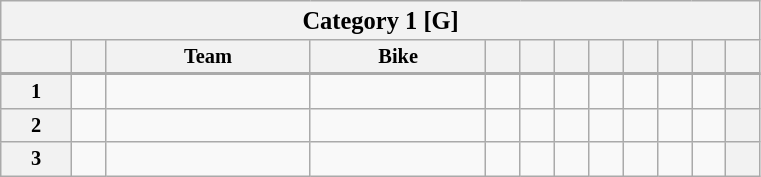<table class="wikitable collapsible collapsed" style="font-size: 85%; text-align:center">
<tr>
<th colspan="12" width="500"><big>Category 1 [G]</big></th>
</tr>
<tr>
<th valign="middle"></th>
<th valign="middle" "width="4"></th>
<th valign="middle">Team</th>
<th valign="middle">Bike</th>
<th valign="middle"></th>
<th valign="middle"></th>
<th><a href='#'></a><br></th>
<th><a href='#'></a><br></th>
<th><a href='#'></a><br></th>
<th><a href='#'></a><br></th>
<th valign="middle"></th>
<th valign="middle"></th>
</tr>
<tr>
</tr>
<tr style="border-top:2px solid #aaaaaa">
<th>1</th>
<td></td>
<td></td>
<td></td>
<td></td>
<td></td>
<td></td>
<td></td>
<td></td>
<td></td>
<td></td>
<th></th>
</tr>
<tr>
<th>2</th>
<td></td>
<td></td>
<td></td>
<td></td>
<td></td>
<td></td>
<td></td>
<td></td>
<td></td>
<td></td>
<th></th>
</tr>
<tr>
<th>3</th>
<td></td>
<td></td>
<td></td>
<td></td>
<td></td>
<td></td>
<td></td>
<td></td>
<td></td>
<td></td>
<th></th>
</tr>
</table>
